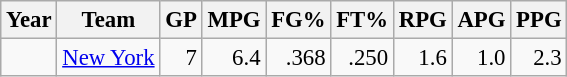<table class="wikitable sortable" style="font-size:95%; text-align:right;">
<tr>
<th>Year</th>
<th>Team</th>
<th>GP</th>
<th>MPG</th>
<th>FG%</th>
<th>FT%</th>
<th>RPG</th>
<th>APG</th>
<th>PPG</th>
</tr>
<tr>
<td style="text-align:left;"></td>
<td style="text-align:left;"><a href='#'>New York</a></td>
<td>7</td>
<td>6.4</td>
<td>.368</td>
<td>.250</td>
<td>1.6</td>
<td>1.0</td>
<td>2.3</td>
</tr>
</table>
